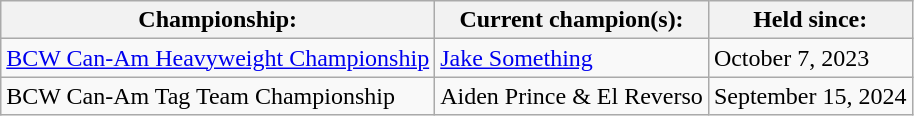<table class="wikitable">
<tr>
<th>Championship:</th>
<th>Current champion(s):</th>
<th>Held since:</th>
</tr>
<tr>
<td><a href='#'>BCW Can-Am Heavyweight Championship</a></td>
<td><a href='#'>Jake Something</a></td>
<td>October 7, 2023</td>
</tr>
<tr>
<td>BCW Can-Am Tag Team Championship</td>
<td>Aiden Prince & El Reverso</td>
<td>September 15, 2024</td>
</tr>
</table>
